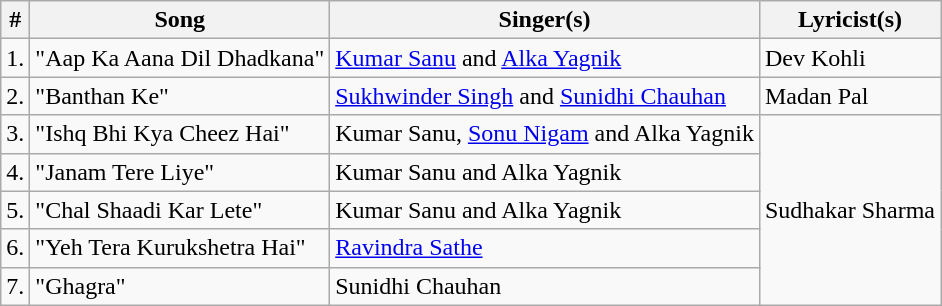<table class="wikitable sortable">
<tr>
<th>#</th>
<th>Song</th>
<th>Singer(s)</th>
<th>Lyricist(s)</th>
</tr>
<tr>
<td>1.</td>
<td>"Aap Ka Aana Dil Dhadkana"</td>
<td><a href='#'>Kumar Sanu</a> and <a href='#'>Alka Yagnik</a></td>
<td>Dev Kohli</td>
</tr>
<tr>
<td>2.</td>
<td>"Banthan Ke"</td>
<td><a href='#'>Sukhwinder Singh</a> and <a href='#'>Sunidhi Chauhan</a></td>
<td>Madan Pal</td>
</tr>
<tr>
<td>3.</td>
<td>"Ishq Bhi Kya Cheez Hai"</td>
<td>Kumar Sanu, <a href='#'>Sonu Nigam</a> and Alka Yagnik</td>
<td rowspan='5'>Sudhakar Sharma</td>
</tr>
<tr>
<td>4.</td>
<td>"Janam Tere Liye"</td>
<td>Kumar Sanu and Alka Yagnik</td>
</tr>
<tr>
<td>5.</td>
<td>"Chal Shaadi Kar Lete"</td>
<td>Kumar Sanu and Alka Yagnik</td>
</tr>
<tr>
<td>6.</td>
<td>"Yeh Tera Kurukshetra Hai"</td>
<td><a href='#'>Ravindra Sathe</a></td>
</tr>
<tr>
<td>7.</td>
<td>"Ghagra"</td>
<td>Sunidhi Chauhan</td>
</tr>
</table>
